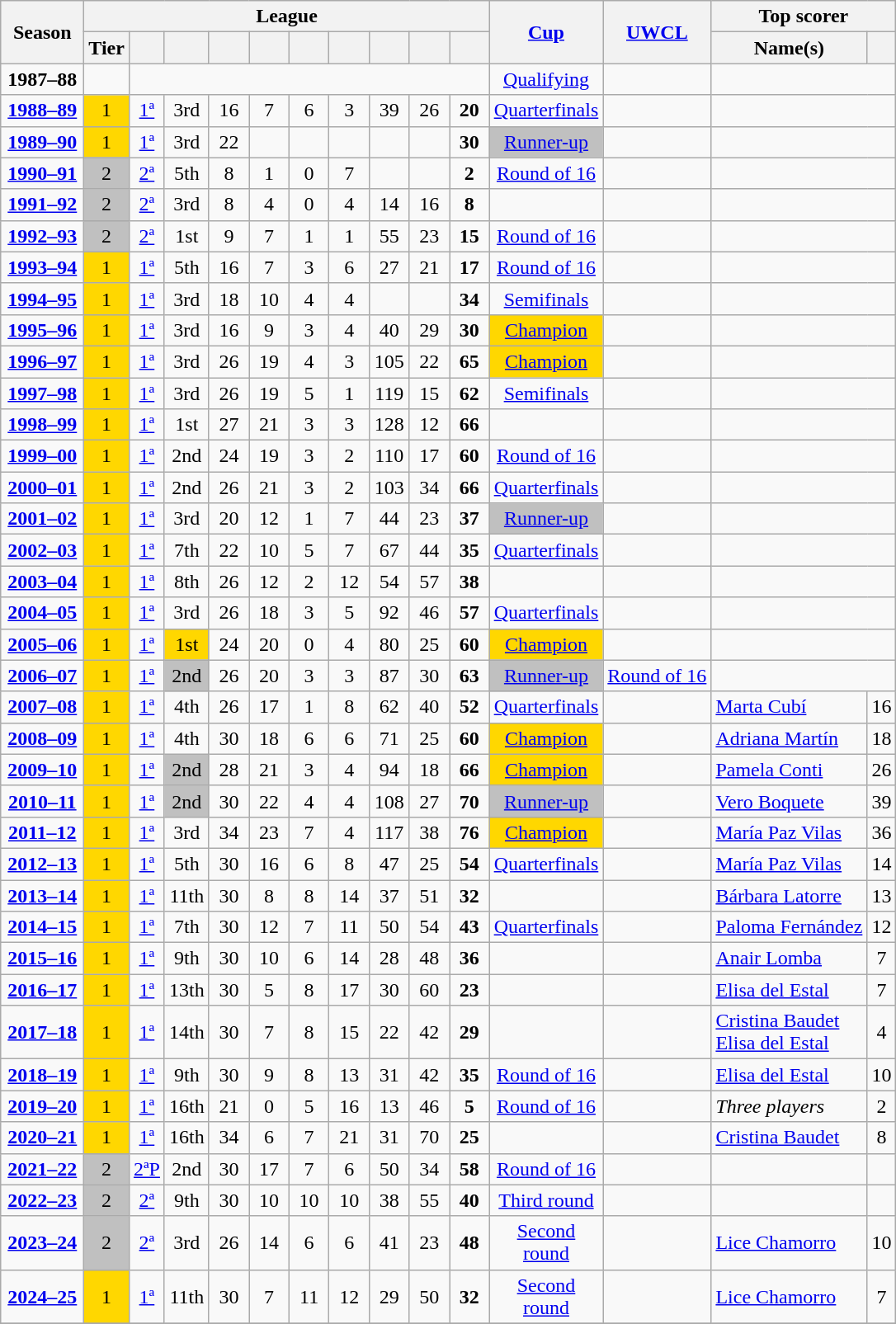<table class="wikitable" style="text-align: center;">
<tr>
<th rowspan=2 width=60>Season</th>
<th colspan="10">League</th>
<th rowspan=2 width=40 align=center><a href='#'>Cup</a></th>
<th rowspan=2><a href='#'>UWCL</a></th>
<th colspan=2>Top scorer</th>
</tr>
<tr>
<th>Tier</th>
<th></th>
<th></th>
<th width=25></th>
<th width=25></th>
<th width=25></th>
<th width=25></th>
<th width=25></th>
<th width=25></th>
<th width=25></th>
<th>Name(s)</th>
<th></th>
</tr>
<tr>
<td><strong>1987–88</strong></td>
<td></td>
<td colspan="9"></td>
<td><a href='#'>Qualifying</a></td>
<td></td>
<td colspan="2"></td>
</tr>
<tr>
<td><strong><a href='#'>1988–89</a></strong></td>
<td bgcolor=gold>1</td>
<td><a href='#'>1ª</a></td>
<td>3rd</td>
<td>16</td>
<td>7</td>
<td>6</td>
<td>3</td>
<td>39</td>
<td>26</td>
<td><strong>20</strong></td>
<td><a href='#'>Quarterfinals</a></td>
<td></td>
<td colspan="2"></td>
</tr>
<tr>
<td><strong><a href='#'>1989–90</a></strong></td>
<td bgcolor=gold>1</td>
<td><a href='#'>1ª</a></td>
<td>3rd</td>
<td>22</td>
<td></td>
<td></td>
<td></td>
<td></td>
<td></td>
<td><strong>30</strong></td>
<td bgcolor=silver><a href='#'>Runner-up</a></td>
<td></td>
<td colspan="2"></td>
</tr>
<tr>
<td><strong><a href='#'>1990–91</a></strong></td>
<td bgcolor=silver>2</td>
<td><a href='#'>2ª</a></td>
<td>5th</td>
<td>8</td>
<td>1</td>
<td>0</td>
<td>7</td>
<td></td>
<td></td>
<td><strong>2</strong></td>
<td><a href='#'>Round of 16</a></td>
<td></td>
<td colspan="2"></td>
</tr>
<tr>
<td><strong><a href='#'>1991–92</a></strong></td>
<td bgcolor=silver>2</td>
<td><a href='#'>2ª</a></td>
<td>3rd</td>
<td>8</td>
<td>4</td>
<td>0</td>
<td>4</td>
<td>14</td>
<td>16</td>
<td><strong>8</strong></td>
<td></td>
<td></td>
<td colspan="2"></td>
</tr>
<tr>
<td><strong><a href='#'>1992–93</a></strong></td>
<td bgcolor=silver>2</td>
<td><a href='#'>2ª</a></td>
<td>1st</td>
<td>9</td>
<td>7</td>
<td>1</td>
<td>1</td>
<td>55</td>
<td>23</td>
<td><strong>15</strong></td>
<td><a href='#'>Round of 16</a></td>
<td></td>
<td colspan="2"></td>
</tr>
<tr>
<td><strong><a href='#'>1993–94</a></strong></td>
<td bgcolor=gold>1</td>
<td><a href='#'>1ª</a></td>
<td>5th</td>
<td>16</td>
<td>7</td>
<td>3</td>
<td>6</td>
<td>27</td>
<td>21</td>
<td><strong>17</strong></td>
<td><a href='#'>Round of 16</a></td>
<td></td>
<td colspan="2"></td>
</tr>
<tr>
<td><strong><a href='#'>1994–95</a></strong></td>
<td bgcolor=gold>1</td>
<td><a href='#'>1ª</a></td>
<td>3rd</td>
<td>18</td>
<td>10</td>
<td>4</td>
<td>4</td>
<td></td>
<td></td>
<td><strong>34</strong></td>
<td><a href='#'>Semifinals</a></td>
<td></td>
<td colspan="2"></td>
</tr>
<tr>
<td><strong><a href='#'>1995–96</a></strong></td>
<td bgcolor=gold>1</td>
<td><a href='#'>1ª</a></td>
<td>3rd</td>
<td>16</td>
<td>9</td>
<td>3</td>
<td>4</td>
<td>40</td>
<td>29</td>
<td><strong>30</strong></td>
<td bgcolor="gold"><a href='#'>Champion</a></td>
<td></td>
<td colspan="2"></td>
</tr>
<tr>
<td><strong><a href='#'>1996–97</a></strong></td>
<td bgcolor=gold>1</td>
<td><a href='#'>1ª</a></td>
<td>3rd</td>
<td>26</td>
<td>19</td>
<td>4</td>
<td>3</td>
<td>105</td>
<td>22</td>
<td><strong>65</strong></td>
<td bgcolor="gold"><a href='#'>Champion</a></td>
<td></td>
<td colspan="2"></td>
</tr>
<tr>
<td><strong><a href='#'>1997–98</a></strong></td>
<td bgcolor=gold>1</td>
<td><a href='#'>1ª</a></td>
<td>3rd</td>
<td>26</td>
<td>19</td>
<td>5</td>
<td>1</td>
<td>119</td>
<td>15</td>
<td><strong>62</strong></td>
<td><a href='#'>Semifinals</a></td>
<td></td>
<td colspan="2"></td>
</tr>
<tr>
<td><strong><a href='#'>1998–99</a></strong></td>
<td bgcolor=gold>1</td>
<td><a href='#'>1ª</a></td>
<td>1st</td>
<td>27</td>
<td>21</td>
<td>3</td>
<td>3</td>
<td>128</td>
<td>12</td>
<td><strong>66</strong></td>
<td></td>
<td></td>
<td colspan="2"></td>
</tr>
<tr>
<td><strong><a href='#'>1999–00</a></strong></td>
<td bgcolor=gold>1</td>
<td><a href='#'>1ª</a></td>
<td>2nd</td>
<td>24</td>
<td>19</td>
<td>3</td>
<td>2</td>
<td>110</td>
<td>17</td>
<td><strong>60</strong></td>
<td><a href='#'>Round of 16</a></td>
<td></td>
<td colspan="2"></td>
</tr>
<tr>
<td><strong><a href='#'>2000–01</a></strong></td>
<td bgcolor=gold>1</td>
<td><a href='#'>1ª</a></td>
<td>2nd</td>
<td>26</td>
<td>21</td>
<td>3</td>
<td>2</td>
<td>103</td>
<td>34</td>
<td><strong>66</strong></td>
<td><a href='#'>Quarterfinals</a></td>
<td></td>
<td colspan="2"></td>
</tr>
<tr>
<td><strong><a href='#'>2001–02</a></strong></td>
<td bgcolor=gold>1</td>
<td><a href='#'>1ª</a></td>
<td>3rd</td>
<td>20</td>
<td>12</td>
<td>1</td>
<td>7</td>
<td>44</td>
<td>23</td>
<td><strong>37</strong></td>
<td bgcolor=silver><a href='#'>Runner-up</a></td>
<td></td>
<td colspan="2"></td>
</tr>
<tr>
<td><strong><a href='#'>2002–03</a></strong></td>
<td bgcolor=gold>1</td>
<td><a href='#'>1ª</a></td>
<td>7th</td>
<td>22</td>
<td>10</td>
<td>5</td>
<td>7</td>
<td>67</td>
<td>44</td>
<td><strong>35</strong></td>
<td><a href='#'>Quarterfinals</a></td>
<td></td>
<td colspan="2"></td>
</tr>
<tr>
<td><strong><a href='#'>2003–04</a></strong></td>
<td bgcolor=gold>1</td>
<td><a href='#'>1ª</a></td>
<td>8th</td>
<td>26</td>
<td>12</td>
<td>2</td>
<td>12</td>
<td>54</td>
<td>57</td>
<td><strong>38</strong></td>
<td></td>
<td></td>
<td colspan="2"></td>
</tr>
<tr>
<td><strong><a href='#'>2004–05</a></strong></td>
<td bgcolor=gold>1</td>
<td><a href='#'>1ª</a></td>
<td>3rd</td>
<td>26</td>
<td>18</td>
<td>3</td>
<td>5</td>
<td>92</td>
<td>46</td>
<td><strong>57</strong></td>
<td><a href='#'>Quarterfinals</a></td>
<td></td>
<td colspan="2"></td>
</tr>
<tr>
<td><strong><a href='#'>2005–06</a></strong></td>
<td bgcolor=gold>1</td>
<td><a href='#'>1ª</a></td>
<td bgcolor="gold">1st</td>
<td>24</td>
<td>20</td>
<td>0</td>
<td>4</td>
<td>80</td>
<td>25</td>
<td><strong>60</strong></td>
<td bgcolor="gold"><a href='#'>Champion</a></td>
<td></td>
<td colspan="2"></td>
</tr>
<tr>
<td><strong><a href='#'>2006–07</a></strong></td>
<td bgcolor=gold>1</td>
<td><a href='#'>1ª</a></td>
<td bgcolor=silver>2nd</td>
<td>26</td>
<td>20</td>
<td>3</td>
<td>3</td>
<td>87</td>
<td>30</td>
<td><strong>63</strong></td>
<td bgcolor=silver><a href='#'>Runner-up</a></td>
<td><a href='#'>Round of 16</a></td>
<td colspan="2"></td>
</tr>
<tr>
<td><strong><a href='#'>2007–08</a></strong></td>
<td bgcolor=gold>1</td>
<td><a href='#'>1ª</a></td>
<td>4th</td>
<td>26</td>
<td>17</td>
<td>1</td>
<td>8</td>
<td>62</td>
<td>40</td>
<td><strong>52</strong></td>
<td><a href='#'>Quarterfinals</a></td>
<td></td>
<td align=left> <a href='#'>Marta Cubí</a></td>
<td>16</td>
</tr>
<tr>
<td><strong><a href='#'>2008–09</a></strong></td>
<td bgcolor=gold>1</td>
<td><a href='#'>1ª</a></td>
<td>4th</td>
<td>30</td>
<td>18</td>
<td>6</td>
<td>6</td>
<td>71</td>
<td>25</td>
<td><strong>60</strong></td>
<td bgcolor="gold"><a href='#'>Champion</a></td>
<td></td>
<td align=left> <a href='#'>Adriana Martín</a></td>
<td>18</td>
</tr>
<tr>
<td><strong><a href='#'>2009–10</a></strong></td>
<td bgcolor=gold>1</td>
<td><a href='#'>1ª</a></td>
<td bgcolor=silver>2nd</td>
<td>28</td>
<td>21</td>
<td>3</td>
<td>4</td>
<td>94</td>
<td>18</td>
<td><strong>66</strong></td>
<td bgcolor="gold"><a href='#'>Champion</a></td>
<td></td>
<td align=left> <a href='#'>Pamela Conti</a></td>
<td>26</td>
</tr>
<tr>
<td><strong><a href='#'>2010–11</a></strong></td>
<td bgcolor=gold>1</td>
<td><a href='#'>1ª</a></td>
<td bgcolor=silver>2nd</td>
<td>30</td>
<td>22</td>
<td>4</td>
<td>4</td>
<td>108</td>
<td>27</td>
<td><strong>70</strong></td>
<td bgcolor=silver><a href='#'>Runner-up</a></td>
<td></td>
<td align=left> <a href='#'>Vero Boquete</a></td>
<td>39</td>
</tr>
<tr>
<td><strong><a href='#'>2011–12</a></strong></td>
<td bgcolor=gold>1</td>
<td><a href='#'>1ª</a></td>
<td>3rd</td>
<td>34</td>
<td>23</td>
<td>7</td>
<td>4</td>
<td>117</td>
<td>38</td>
<td><strong>76</strong></td>
<td bgcolor="gold"><a href='#'>Champion</a></td>
<td></td>
<td align=left> <a href='#'>María Paz Vilas</a></td>
<td>36</td>
</tr>
<tr>
<td><strong><a href='#'>2012–13</a></strong></td>
<td bgcolor=gold>1</td>
<td><a href='#'>1ª</a></td>
<td>5th</td>
<td>30</td>
<td>16</td>
<td>6</td>
<td>8</td>
<td>47</td>
<td>25</td>
<td><strong>54</strong></td>
<td><a href='#'>Quarterfinals</a></td>
<td></td>
<td align=left> <a href='#'>María Paz Vilas</a></td>
<td>14</td>
</tr>
<tr>
<td><strong><a href='#'>2013–14</a></strong></td>
<td bgcolor=gold>1</td>
<td><a href='#'>1ª</a></td>
<td>11th</td>
<td>30</td>
<td>8</td>
<td>8</td>
<td>14</td>
<td>37</td>
<td>51</td>
<td><strong>32</strong></td>
<td></td>
<td></td>
<td align=left> <a href='#'>Bárbara Latorre</a></td>
<td>13</td>
</tr>
<tr>
<td><strong><a href='#'>2014–15</a></strong></td>
<td bgcolor=gold>1</td>
<td><a href='#'>1ª</a></td>
<td>7th</td>
<td>30</td>
<td>12</td>
<td>7</td>
<td>11</td>
<td>50</td>
<td>54</td>
<td><strong>43</strong></td>
<td><a href='#'>Quarterfinals</a></td>
<td></td>
<td align=left> <a href='#'>Paloma Fernández</a></td>
<td>12</td>
</tr>
<tr>
<td><strong><a href='#'>2015–16</a></strong></td>
<td bgcolor=gold>1</td>
<td><a href='#'>1ª</a></td>
<td>9th</td>
<td>30</td>
<td>10</td>
<td>6</td>
<td>14</td>
<td>28</td>
<td>48</td>
<td><strong>36</strong></td>
<td></td>
<td></td>
<td align=left> <a href='#'>Anair Lomba</a></td>
<td>7</td>
</tr>
<tr>
<td><strong><a href='#'>2016–17</a></strong></td>
<td bgcolor=gold>1</td>
<td><a href='#'>1ª</a></td>
<td>13th</td>
<td>30</td>
<td>5</td>
<td>8</td>
<td>17</td>
<td>30</td>
<td>60</td>
<td><strong>23</strong></td>
<td></td>
<td></td>
<td align=left> <a href='#'>Elisa del Estal</a></td>
<td>7</td>
</tr>
<tr>
<td><strong><a href='#'>2017–18</a></strong></td>
<td bgcolor=gold>1</td>
<td><a href='#'>1ª</a></td>
<td>14th</td>
<td>30</td>
<td>7</td>
<td>8</td>
<td>15</td>
<td>22</td>
<td>42</td>
<td><strong>29</strong></td>
<td></td>
<td></td>
<td align=left> <a href='#'>Cristina Baudet</a><br> <a href='#'>Elisa del Estal</a></td>
<td>4</td>
</tr>
<tr>
<td><strong><a href='#'>2018–19</a></strong></td>
<td bgcolor=gold>1</td>
<td><a href='#'>1ª</a></td>
<td>9th</td>
<td>30</td>
<td>9</td>
<td>8</td>
<td>13</td>
<td>31</td>
<td>42</td>
<td><strong>35</strong></td>
<td><a href='#'>Round of 16</a></td>
<td></td>
<td align=left> <a href='#'>Elisa del Estal</a></td>
<td>10</td>
</tr>
<tr>
<td><strong><a href='#'>2019–20</a></strong></td>
<td bgcolor=gold>1</td>
<td><a href='#'>1ª</a></td>
<td>16th</td>
<td>21</td>
<td>0</td>
<td>5</td>
<td>16</td>
<td>13</td>
<td>46</td>
<td><strong>5</strong></td>
<td><a href='#'>Round of 16</a></td>
<td></td>
<td align=left><em>Three players</em></td>
<td>2</td>
</tr>
<tr>
<td><strong><a href='#'>2020–21</a></strong></td>
<td bgcolor=gold>1</td>
<td><a href='#'>1ª</a></td>
<td>16th</td>
<td>34</td>
<td>6</td>
<td>7</td>
<td>21</td>
<td>31</td>
<td>70</td>
<td><strong>25</strong></td>
<td></td>
<td></td>
<td align=left> <a href='#'>Cristina Baudet</a></td>
<td>8</td>
</tr>
<tr>
<td><strong><a href='#'>2021–22</a></strong></td>
<td bgcolor=silver>2</td>
<td><a href='#'>2ªP</a></td>
<td>2nd</td>
<td>30</td>
<td>17</td>
<td>7</td>
<td>6</td>
<td>50</td>
<td>34</td>
<td><strong>58</strong></td>
<td><a href='#'>Round of 16</a></td>
<td></td>
<td align=left></td>
<td></td>
</tr>
<tr>
<td><strong><a href='#'>2022–23</a></strong></td>
<td bgcolor=silver>2</td>
<td><a href='#'>2ª</a></td>
<td>9th</td>
<td>30</td>
<td>10</td>
<td>10</td>
<td>10</td>
<td>38</td>
<td>55</td>
<td><strong>40</strong></td>
<td><a href='#'>Third round</a></td>
<td></td>
<td align=left></td>
<td></td>
</tr>
<tr>
<td><strong><a href='#'>2023–24</a></strong></td>
<td bgcolor=silver>2</td>
<td><a href='#'>2ª</a></td>
<td>3rd</td>
<td>26</td>
<td>14</td>
<td>6</td>
<td>6</td>
<td>41</td>
<td>23</td>
<td><strong>48</strong></td>
<td><a href='#'>Second round</a></td>
<td></td>
<td align=left> <a href='#'>Lice Chamorro</a></td>
<td>10</td>
</tr>
<tr>
<td><strong><a href='#'>2024–25</a></strong></td>
<td bgcolor=gold>1</td>
<td><a href='#'>1ª</a></td>
<td>11th</td>
<td>30</td>
<td>7</td>
<td>11</td>
<td>12</td>
<td>29</td>
<td>50</td>
<td><strong>32</strong></td>
<td><a href='#'>Second round</a></td>
<td></td>
<td align=left> <a href='#'>Lice Chamorro</a></td>
<td>7</td>
</tr>
<tr>
</tr>
</table>
